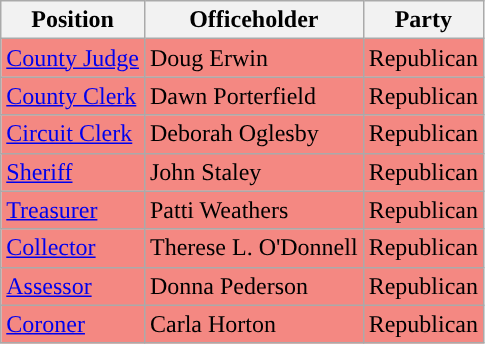<table class="wikitable mw-collapsible">
<tr>
<th>Position</th>
<th>Officeholder</th>
<th>Party</th>
</tr>
<tr style="background-color: #F48882;">
<td><a href='#'>County Judge</a></td>
<td>Doug Erwin</td>
<td>Republican</td>
</tr>
<tr style="background-color: #F48882;">
<td><a href='#'>County Clerk</a></td>
<td>Dawn Porterfield</td>
<td>Republican</td>
</tr>
<tr style="background-color: #F48882;">
<td><a href='#'>Circuit Clerk</a></td>
<td>Deborah Oglesby</td>
<td>Republican</td>
</tr>
<tr style="background-color: #F48882;">
<td><a href='#'>Sheriff</a></td>
<td>John Staley</td>
<td>Republican</td>
</tr>
<tr style="background-color: #F48882;">
<td><a href='#'>Treasurer</a></td>
<td>Patti Weathers</td>
<td>Republican</td>
</tr>
<tr style="background-color: #F48882;">
<td><a href='#'>Collector</a></td>
<td>Therese L. O'Donnell</td>
<td>Republican</td>
</tr>
<tr style="background-color: #F48882;">
<td><a href='#'>Assessor</a></td>
<td>Donna Pederson</td>
<td>Republican</td>
</tr>
<tr style="background-color: #F48882;">
<td><a href='#'>Coroner</a></td>
<td>Carla Horton</td>
<td>Republican</td>
</tr>
</table>
